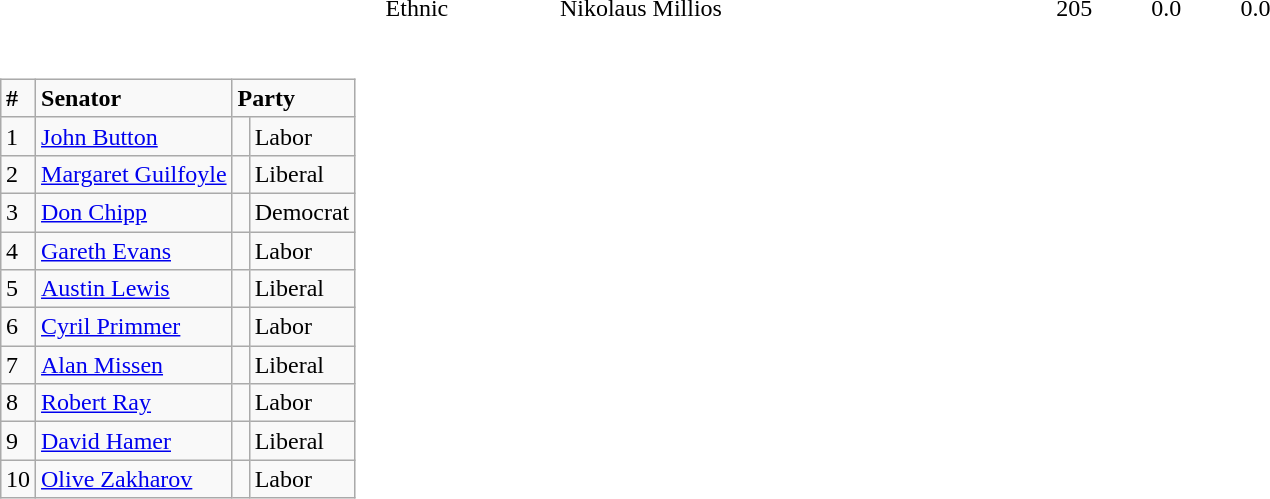<table style="width:100%;">
<tr>
<td><br>
<br><br><br><br><br><br><br><br><br><br><br><br><br><br><br></td>
</tr>
<tr>
<td> </td>
<td style="text-align:left;">Ethnic</td>
<td style="text-align:left;">Nikolaus Millios</td>
<td style="text-align:right;">205</td>
<td style="text-align:right;">0.0</td>
<td style="text-align:right;">0.0</td>
</tr>
<tr>
<td align=right><br><table class="wikitable">
<tr>
<td><strong>#</strong></td>
<td><strong>Senator</strong></td>
<td colspan="2"><strong>Party</strong></td>
</tr>
<tr>
<td>1</td>
<td><a href='#'>John Button</a></td>
<td> </td>
<td>Labor</td>
</tr>
<tr>
<td>2</td>
<td><a href='#'>Margaret Guilfoyle</a></td>
<td> </td>
<td>Liberal</td>
</tr>
<tr>
<td>3</td>
<td><a href='#'>Don Chipp</a></td>
<td> </td>
<td>Democrat</td>
</tr>
<tr>
<td>4</td>
<td><a href='#'>Gareth Evans</a></td>
<td> </td>
<td>Labor</td>
</tr>
<tr>
<td>5</td>
<td><a href='#'>Austin Lewis</a></td>
<td> </td>
<td>Liberal</td>
</tr>
<tr>
<td>6</td>
<td><a href='#'>Cyril Primmer</a></td>
<td> </td>
<td>Labor</td>
</tr>
<tr>
<td>7</td>
<td><a href='#'>Alan Missen</a></td>
<td> </td>
<td>Liberal</td>
</tr>
<tr>
<td>8</td>
<td><a href='#'>Robert Ray</a></td>
<td> </td>
<td>Labor</td>
</tr>
<tr>
<td>9</td>
<td><a href='#'>David Hamer</a></td>
<td> </td>
<td>Liberal</td>
</tr>
<tr>
<td>10</td>
<td><a href='#'>Olive Zakharov</a></td>
<td> </td>
<td>Labor</td>
</tr>
</table>
</td>
</tr>
</table>
